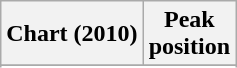<table class="wikitable sortable plainrowheaders" style="text-align:center">
<tr>
<th scope="col">Chart (2010)</th>
<th scope="col">Peak<br>position</th>
</tr>
<tr>
</tr>
<tr>
</tr>
</table>
